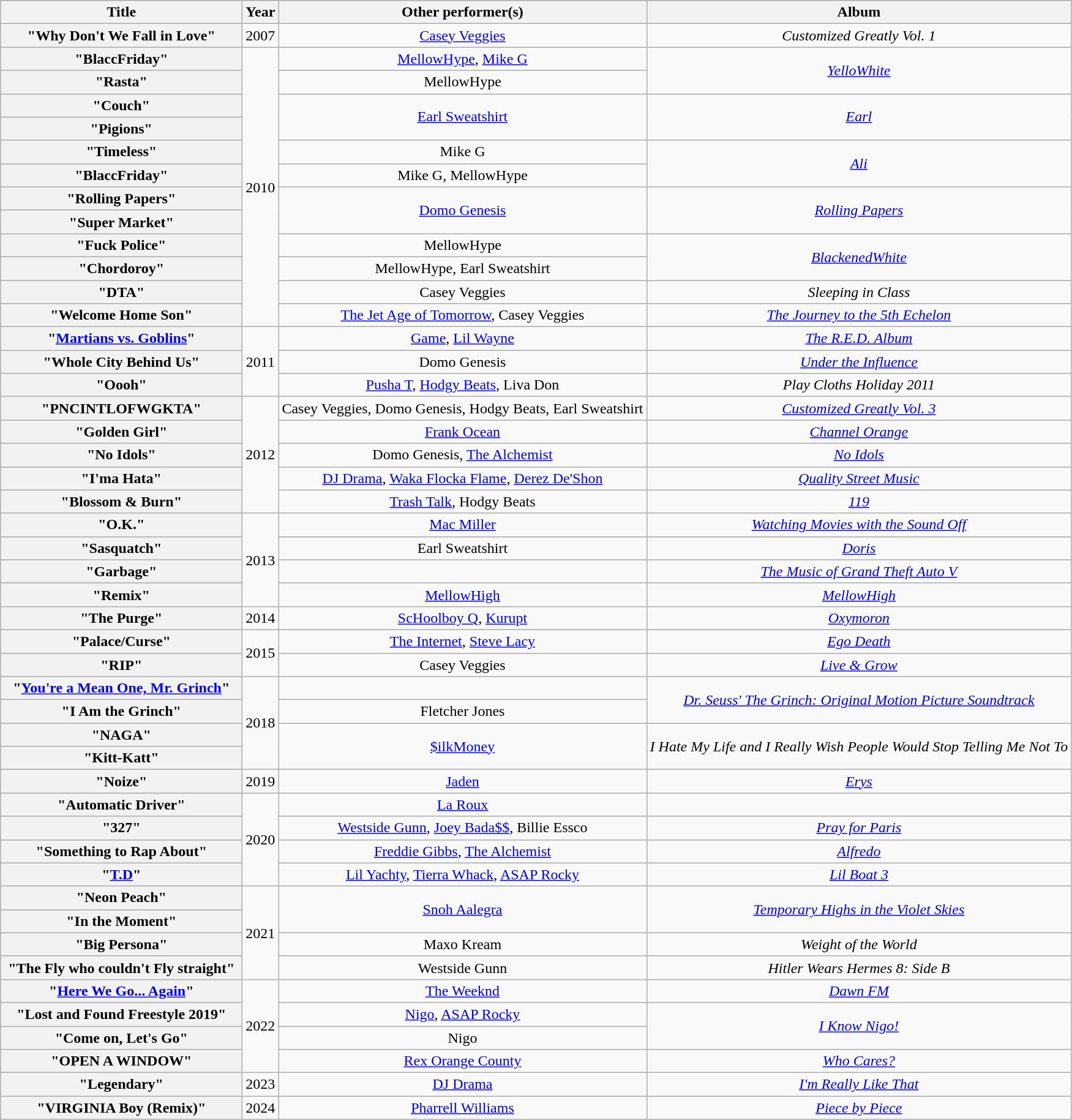<table class="wikitable plainrowheaders" style="text-align:center;">
<tr>
<th scope="col" style="width:16em;">Title</th>
<th scope="col">Year</th>
<th scope="col">Other performer(s)</th>
<th scope="col">Album</th>
</tr>
<tr>
<th scope="row">"Why Don't We Fall in Love"</th>
<td>2007</td>
<td><a href='#'>Casey Veggies</a></td>
<td><em>Customized Greatly Vol. 1</em></td>
</tr>
<tr>
<th scope="row">"BlaccFriday"</th>
<td rowspan="12">2010</td>
<td><a href='#'>MellowHype</a>, <a href='#'>Mike G</a></td>
<td rowspan="2"><em><a href='#'>YelloWhite</a></em></td>
</tr>
<tr>
<th scope="row">"Rasta"</th>
<td>MellowHype</td>
</tr>
<tr>
<th scope="row">"Couch"</th>
<td rowspan="2"><a href='#'>Earl Sweatshirt</a></td>
<td rowspan="2"><em><a href='#'>Earl</a></em></td>
</tr>
<tr>
<th scope="row">"Pigions"</th>
</tr>
<tr>
<th scope="row">"Timeless"</th>
<td>Mike G</td>
<td rowspan="2"><em><a href='#'>Ali</a></em></td>
</tr>
<tr>
<th scope="row">"BlaccFriday"</th>
<td>Mike G, MellowHype</td>
</tr>
<tr>
<th scope="row">"Rolling Papers"</th>
<td rowspan="2"><a href='#'>Domo Genesis</a></td>
<td rowspan="2"><em><a href='#'>Rolling Papers</a></em></td>
</tr>
<tr>
<th scope="row">"Super Market"</th>
</tr>
<tr>
<th scope="row">"Fuck Police"</th>
<td>MellowHype</td>
<td rowspan="2"><em><a href='#'>BlackenedWhite</a></em></td>
</tr>
<tr>
<th scope="row">"Chordoroy"</th>
<td>MellowHype, Earl Sweatshirt</td>
</tr>
<tr>
<th scope="row">"DTA"</th>
<td>Casey Veggies</td>
<td><em>Sleeping in Class</em></td>
</tr>
<tr>
<th scope="row">"Welcome Home Son"</th>
<td><a href='#'>The Jet Age of Tomorrow</a>, Casey Veggies</td>
<td><em><a href='#'>The Journey to the 5th Echelon</a></em></td>
</tr>
<tr>
<th scope="row">"<a href='#'>Martians vs. Goblins</a>"</th>
<td rowspan="3">2011</td>
<td><a href='#'>Game</a>, <a href='#'>Lil Wayne</a></td>
<td><em><a href='#'>The R.E.D. Album</a></em></td>
</tr>
<tr>
<th scope="row">"Whole City Behind Us"</th>
<td>Domo Genesis</td>
<td><em><a href='#'>Under the Influence</a></em></td>
</tr>
<tr>
<th scope="row">"Oooh"</th>
<td><a href='#'>Pusha T</a>, <a href='#'>Hodgy Beats</a>, Liva Don</td>
<td><em>Play Cloths Holiday 2011</em></td>
</tr>
<tr>
<th scope="row">"PNCINTLOFWGKTA"</th>
<td rowspan="5">2012</td>
<td>Casey Veggies, Domo Genesis, Hodgy Beats, Earl Sweatshirt</td>
<td><em><a href='#'>Customized Greatly Vol. 3</a></em></td>
</tr>
<tr>
<th scope="row">"Golden Girl"</th>
<td><a href='#'>Frank Ocean</a></td>
<td><em><a href='#'>Channel Orange</a></em></td>
</tr>
<tr>
<th scope="row">"No Idols"</th>
<td>Domo Genesis, <a href='#'>The Alchemist</a></td>
<td><em><a href='#'>No Idols</a></em></td>
</tr>
<tr>
<th scope="row">"I'ma Hata"</th>
<td><a href='#'>DJ Drama</a>, <a href='#'>Waka Flocka Flame</a>, <a href='#'>Derez De'Shon</a></td>
<td><em><a href='#'>Quality Street Music</a></em></td>
</tr>
<tr>
<th scope="row">"Blossom & Burn"</th>
<td><a href='#'>Trash Talk</a>, Hodgy Beats</td>
<td><em><a href='#'>119</a></em></td>
</tr>
<tr>
<th scope="row">"O.K."</th>
<td rowspan="4">2013</td>
<td><a href='#'>Mac Miller</a></td>
<td><em><a href='#'>Watching Movies with the Sound Off</a></em></td>
</tr>
<tr>
<th scope="row">"Sasquatch"</th>
<td>Earl Sweatshirt</td>
<td><em><a href='#'>Doris</a></em></td>
</tr>
<tr>
<th scope="row">"Garbage"</th>
<td></td>
<td><em><a href='#'>The Music of Grand Theft Auto V</a></em></td>
</tr>
<tr>
<th scope="row">"Remix"</th>
<td><a href='#'>MellowHigh</a></td>
<td><em><a href='#'>MellowHigh</a></em></td>
</tr>
<tr>
<th scope="row">"The Purge"</th>
<td>2014</td>
<td><a href='#'>ScHoolboy Q</a>, <a href='#'>Kurupt</a></td>
<td><em><a href='#'>Oxymoron</a></em></td>
</tr>
<tr>
<th scope="row">"Palace/Curse"</th>
<td rowspan="2">2015</td>
<td><a href='#'>The Internet</a>, <a href='#'>Steve Lacy</a></td>
<td><em><a href='#'>Ego Death</a></em></td>
</tr>
<tr>
<th scope="row">"RIP"</th>
<td>Casey Veggies</td>
<td><em><a href='#'>Live & Grow</a></em></td>
</tr>
<tr>
<th scope="row">"<a href='#'>You're a Mean One, Mr. Grinch</a>"</th>
<td rowspan="4">2018</td>
<td></td>
<td rowspan="2"><em><a href='#'>Dr. Seuss' The Grinch: Original Motion Picture Soundtrack</a></em></td>
</tr>
<tr>
<th scope="row">"I Am the Grinch"</th>
<td>Fletcher Jones</td>
</tr>
<tr>
<th scope="row">"NAGA"</th>
<td rowspan="2"><a href='#'>$ilkMoney</a></td>
<td rowspan="2"><em>I Hate My Life and I Really Wish People Would Stop Telling Me Not To</em></td>
</tr>
<tr>
<th scope="row">"Kitt-Katt"</th>
</tr>
<tr>
<th scope="row">"Noize"</th>
<td>2019</td>
<td><a href='#'>Jaden</a></td>
<td><em><a href='#'>Erys</a></em></td>
</tr>
<tr>
<th scope="row">"Automatic Driver" </th>
<td rowspan="4">2020</td>
<td><a href='#'>La Roux</a></td>
<td><em></em></td>
</tr>
<tr>
<th scope="row">"327"</th>
<td><a href='#'>Westside Gunn</a>, <a href='#'>Joey Bada$$</a>, Billie Essco</td>
<td><em><a href='#'>Pray for Paris</a></em></td>
</tr>
<tr>
<th scope="row">"Something to Rap About"</th>
<td><a href='#'>Freddie Gibbs</a>, <a href='#'>The Alchemist</a></td>
<td><em><a href='#'>Alfredo</a></em></td>
</tr>
<tr>
<th scope="row">"<a href='#'>T.D</a>"</th>
<td><a href='#'>Lil Yachty</a>, <a href='#'>Tierra Whack</a>, <a href='#'>ASAP Rocky</a></td>
<td><em><a href='#'>Lil Boat 3</a></em></td>
</tr>
<tr>
<th scope="row">"Neon Peach"</th>
<td rowspan="4">2021</td>
<td rowspan="2"><a href='#'>Snoh Aalegra</a></td>
<td rowspan="2"><em><a href='#'>Temporary Highs in the Violet Skies</a></em></td>
</tr>
<tr>
<th scope="row">"In the Moment"</th>
</tr>
<tr>
<th>"Big Persona"</th>
<td>Maxo Kream</td>
<td><em>Weight of the World</em></td>
</tr>
<tr>
<th scope="row">"The Fly who couldn't Fly straight"</th>
<td>Westside Gunn</td>
<td rowspan="1"><em>Hitler Wears Hermes 8: Side B</em></td>
</tr>
<tr>
<th scope="row">"<a href='#'>Here We Go... Again</a>"</th>
<td rowspan="4">2022</td>
<td><a href='#'>The Weeknd</a></td>
<td><em><a href='#'>Dawn FM</a></em></td>
</tr>
<tr>
<th>"Lost and Found Freestyle 2019"</th>
<td><a href='#'>Nigo</a>, <a href='#'>ASAP Rocky</a></td>
<td rowspan="2"><a href='#'><em>I Know Nigo!</em></a></td>
</tr>
<tr>
<th>"Come on, Let's Go"</th>
<td>Nigo</td>
</tr>
<tr>
<th>"OPEN A WINDOW"</th>
<td><a href='#'>Rex Orange County</a></td>
<td><a href='#'><em>Who Cares?</em></a></td>
</tr>
<tr>
<th>"Legendary"</th>
<td>2023</td>
<td><a href='#'>DJ Drama</a></td>
<td><a href='#'><em>I'm Really Like That</em></a></td>
</tr>
<tr>
<th scope="row">"VIRGINIA Boy (Remix)"</th>
<td>2024</td>
<td><a href='#'>Pharrell Williams</a></td>
<td><em><a href='#'>Piece by Piece</a></em></td>
</tr>
</table>
